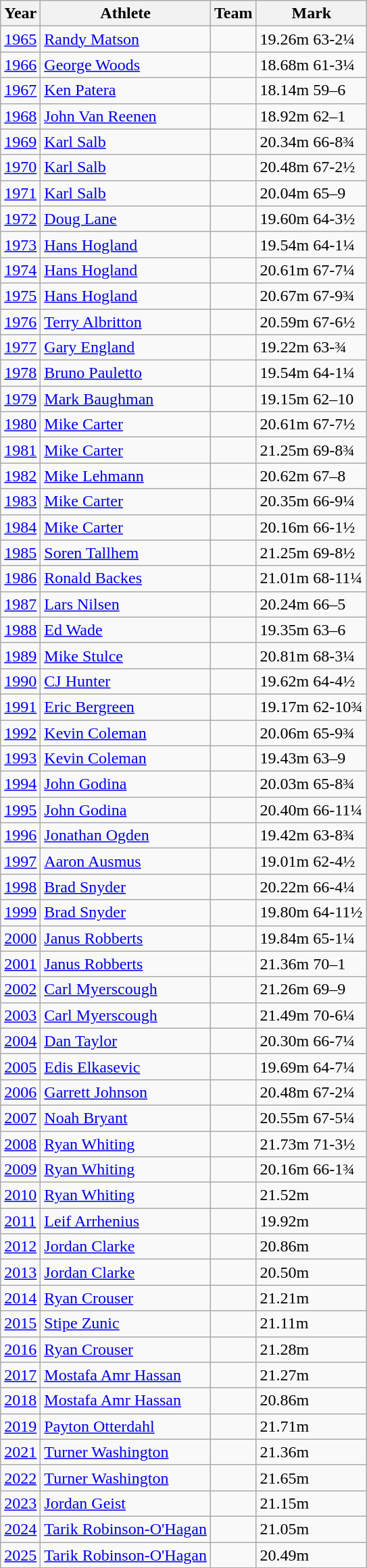<table class="wikitable sortable">
<tr>
<th>Year</th>
<th>Athlete</th>
<th>Team</th>
<th>Mark</th>
</tr>
<tr>
<td><a href='#'>1965</a></td>
<td><a href='#'>Randy Matson</a></td>
<td></td>
<td>19.26m 63-2¼</td>
</tr>
<tr>
<td><a href='#'>1966</a></td>
<td><a href='#'>George Woods</a></td>
<td></td>
<td>18.68m 61-3¼</td>
</tr>
<tr>
<td><a href='#'>1967</a></td>
<td><a href='#'>Ken Patera</a></td>
<td></td>
<td>18.14m 59–6</td>
</tr>
<tr>
<td><a href='#'>1968</a></td>
<td><a href='#'>John Van Reenen</a></td>
<td></td>
<td>18.92m 62–1</td>
</tr>
<tr>
<td><a href='#'>1969</a></td>
<td><a href='#'>Karl Salb</a></td>
<td></td>
<td>20.34m 66-8¾</td>
</tr>
<tr>
<td><a href='#'>1970</a></td>
<td><a href='#'>Karl Salb</a></td>
<td></td>
<td>20.48m 67-2½</td>
</tr>
<tr>
<td><a href='#'>1971</a></td>
<td><a href='#'>Karl Salb</a></td>
<td></td>
<td>20.04m 65–9</td>
</tr>
<tr>
<td><a href='#'>1972</a></td>
<td><a href='#'>Doug Lane</a></td>
<td></td>
<td>19.60m 64-3½</td>
</tr>
<tr>
<td><a href='#'>1973</a></td>
<td><a href='#'>Hans Hogland</a></td>
<td></td>
<td>19.54m 64-1¼</td>
</tr>
<tr>
<td><a href='#'>1974</a></td>
<td><a href='#'>Hans Hogland</a></td>
<td></td>
<td>20.61m 67-7¼</td>
</tr>
<tr>
<td><a href='#'>1975</a></td>
<td><a href='#'>Hans Hogland</a></td>
<td></td>
<td>20.67m 67-9¾</td>
</tr>
<tr>
<td><a href='#'>1976</a></td>
<td><a href='#'>Terry Albritton</a></td>
<td></td>
<td>20.59m 67-6½</td>
</tr>
<tr>
<td><a href='#'>1977</a></td>
<td><a href='#'>Gary England</a></td>
<td></td>
<td>19.22m 63-¾</td>
</tr>
<tr>
<td><a href='#'>1978</a></td>
<td><a href='#'>Bruno Pauletto</a></td>
<td></td>
<td>19.54m 64-1¼</td>
</tr>
<tr>
<td><a href='#'>1979</a></td>
<td><a href='#'>Mark Baughman</a></td>
<td></td>
<td>19.15m 62–10</td>
</tr>
<tr>
<td><a href='#'>1980</a></td>
<td><a href='#'>Mike Carter</a></td>
<td></td>
<td>20.61m 67-7½</td>
</tr>
<tr>
<td><a href='#'>1981</a></td>
<td><a href='#'>Mike Carter</a></td>
<td></td>
<td>21.25m 69-8¾</td>
</tr>
<tr>
<td><a href='#'>1982</a></td>
<td><a href='#'>Mike Lehmann</a></td>
<td></td>
<td>20.62m 67–8</td>
</tr>
<tr>
<td><a href='#'>1983</a></td>
<td><a href='#'>Mike Carter</a></td>
<td></td>
<td>20.35m 66-9¼</td>
</tr>
<tr>
<td><a href='#'>1984</a></td>
<td><a href='#'>Mike Carter</a></td>
<td></td>
<td>20.16m 66-1½</td>
</tr>
<tr>
<td><a href='#'>1985</a></td>
<td><a href='#'>Soren Tallhem</a></td>
<td></td>
<td>21.25m 69-8½</td>
</tr>
<tr>
<td><a href='#'>1986</a></td>
<td><a href='#'>Ronald Backes</a></td>
<td></td>
<td>21.01m 68-11¼</td>
</tr>
<tr>
<td><a href='#'>1987</a></td>
<td><a href='#'>Lars Nilsen</a></td>
<td></td>
<td>20.24m 66–5</td>
</tr>
<tr>
<td><a href='#'>1988</a></td>
<td><a href='#'>Ed Wade</a></td>
<td></td>
<td>19.35m 63–6</td>
</tr>
<tr>
<td><a href='#'>1989</a></td>
<td><a href='#'>Mike Stulce</a></td>
<td></td>
<td>20.81m 68-3¼</td>
</tr>
<tr>
<td><a href='#'>1990</a></td>
<td><a href='#'>CJ Hunter</a></td>
<td></td>
<td>19.62m 64-4½</td>
</tr>
<tr>
<td><a href='#'>1991</a></td>
<td><a href='#'>Eric Bergreen</a></td>
<td></td>
<td>19.17m 62-10¾</td>
</tr>
<tr>
<td><a href='#'>1992</a></td>
<td><a href='#'>Kevin Coleman</a></td>
<td></td>
<td>20.06m 65-9¾</td>
</tr>
<tr>
<td><a href='#'>1993</a></td>
<td><a href='#'>Kevin Coleman</a></td>
<td></td>
<td>19.43m 63–9</td>
</tr>
<tr>
<td><a href='#'>1994</a></td>
<td><a href='#'>John Godina</a></td>
<td></td>
<td>20.03m 65-8¾</td>
</tr>
<tr>
<td><a href='#'>1995</a></td>
<td><a href='#'>John Godina</a></td>
<td></td>
<td>20.40m 66-11¼</td>
</tr>
<tr>
<td><a href='#'>1996</a></td>
<td><a href='#'>Jonathan Ogden</a></td>
<td></td>
<td>19.42m 63-8¾</td>
</tr>
<tr>
<td><a href='#'>1997</a></td>
<td><a href='#'>Aaron Ausmus</a></td>
<td></td>
<td>19.01m 62-4½</td>
</tr>
<tr>
<td><a href='#'>1998</a></td>
<td><a href='#'>Brad Snyder</a></td>
<td></td>
<td>20.22m 66-4¼</td>
</tr>
<tr>
<td><a href='#'>1999</a></td>
<td><a href='#'>Brad Snyder</a></td>
<td></td>
<td>19.80m 64-11½</td>
</tr>
<tr>
<td><a href='#'>2000</a></td>
<td><a href='#'>Janus Robberts</a></td>
<td></td>
<td>19.84m 65-1¼</td>
</tr>
<tr>
<td><a href='#'>2001</a></td>
<td><a href='#'>Janus Robberts</a></td>
<td></td>
<td>21.36m 70–1</td>
</tr>
<tr>
<td><a href='#'>2002</a></td>
<td><a href='#'>Carl Myerscough</a></td>
<td></td>
<td>21.26m 69–9</td>
</tr>
<tr>
<td><a href='#'>2003</a></td>
<td><a href='#'>Carl Myerscough</a></td>
<td></td>
<td>21.49m 70-6¼</td>
</tr>
<tr>
<td><a href='#'>2004</a></td>
<td><a href='#'>Dan Taylor</a></td>
<td></td>
<td>20.30m 66-7¼</td>
</tr>
<tr>
<td><a href='#'>2005</a></td>
<td><a href='#'>Edis Elkasevic</a></td>
<td></td>
<td>19.69m 64-7¼</td>
</tr>
<tr>
<td><a href='#'>2006</a></td>
<td><a href='#'>Garrett Johnson</a></td>
<td></td>
<td>20.48m 67-2¼</td>
</tr>
<tr>
<td><a href='#'>2007</a></td>
<td><a href='#'>Noah Bryant</a></td>
<td></td>
<td>20.55m 67-5¼</td>
</tr>
<tr>
<td><a href='#'>2008</a></td>
<td><a href='#'>Ryan Whiting</a></td>
<td></td>
<td>21.73m 71-3½</td>
</tr>
<tr>
<td><a href='#'>2009</a></td>
<td><a href='#'>Ryan Whiting</a></td>
<td></td>
<td>20.16m 66-1¾</td>
</tr>
<tr>
<td><a href='#'>2010</a></td>
<td><a href='#'>Ryan Whiting</a></td>
<td></td>
<td>21.52m</td>
</tr>
<tr>
<td><a href='#'>2011</a></td>
<td><a href='#'>Leif Arrhenius</a></td>
<td></td>
<td>19.92m</td>
</tr>
<tr>
<td><a href='#'>2012</a></td>
<td><a href='#'>Jordan Clarke</a></td>
<td></td>
<td>20.86m</td>
</tr>
<tr>
<td><a href='#'>2013</a></td>
<td><a href='#'>Jordan Clarke</a></td>
<td></td>
<td>20.50m</td>
</tr>
<tr>
<td><a href='#'>2014</a></td>
<td><a href='#'>Ryan Crouser</a></td>
<td></td>
<td>21.21m </td>
</tr>
<tr>
<td><a href='#'>2015</a></td>
<td><a href='#'>Stipe Zunic</a></td>
<td></td>
<td>21.11m</td>
</tr>
<tr>
<td><a href='#'>2016</a></td>
<td><a href='#'>Ryan Crouser</a></td>
<td></td>
<td>21.28m</td>
</tr>
<tr>
<td><a href='#'>2017</a></td>
<td><a href='#'>Mostafa Amr Hassan</a></td>
<td></td>
<td>21.27m</td>
</tr>
<tr>
<td><a href='#'>2018</a></td>
<td><a href='#'>Mostafa Amr Hassan</a></td>
<td></td>
<td>20.86m</td>
</tr>
<tr>
<td><a href='#'>2019</a></td>
<td><a href='#'>Payton Otterdahl</a></td>
<td></td>
<td>21.71m</td>
</tr>
<tr>
<td><a href='#'>2021</a></td>
<td><a href='#'>Turner Washington</a></td>
<td></td>
<td>21.36m</td>
</tr>
<tr>
<td><a href='#'>2022</a></td>
<td><a href='#'>Turner Washington</a></td>
<td></td>
<td>21.65m</td>
</tr>
<tr>
<td><a href='#'>2023</a></td>
<td><a href='#'>Jordan Geist</a></td>
<td></td>
<td>21.15m </td>
</tr>
<tr>
<td><a href='#'>2024</a></td>
<td><a href='#'>Tarik Robinson-O'Hagan</a></td>
<td></td>
<td>21.05m</td>
</tr>
<tr>
<td><a href='#'>2025</a></td>
<td><a href='#'>Tarik Robinson-O'Hagan</a></td>
<td></td>
<td>20.49m</td>
</tr>
</table>
